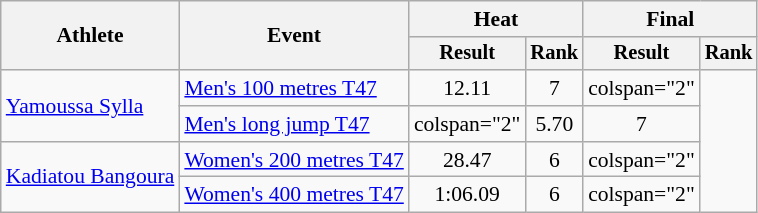<table class="wikitable" style="text-align: center; font-size:90%">
<tr>
<th rowspan="2">Athlete</th>
<th rowspan="2">Event</th>
<th colspan="2">Heat</th>
<th colspan="2">Final</th>
</tr>
<tr style="font-size:95%">
<th>Result</th>
<th>Rank</th>
<th>Result</th>
<th>Rank</th>
</tr>
<tr>
<td align=left rowspan="2"><a href='#'>Yamoussa Sylla</a></td>
<td align=left><a href='#'>Men's 100 metres T47</a></td>
<td>12.11</td>
<td>7</td>
<td>colspan="2" </td>
</tr>
<tr>
<td align=left><a href='#'>Men's long jump T47</a></td>
<td>colspan="2" </td>
<td>5.70</td>
<td>7</td>
</tr>
<tr>
<td align=left rowspan="2"><a href='#'>Kadiatou Bangoura</a></td>
<td align=left><a href='#'>Women's 200 metres T47</a></td>
<td>28.47 </td>
<td>6</td>
<td>colspan="2" </td>
</tr>
<tr>
<td align=left><a href='#'>Women's 400 metres T47</a></td>
<td>1:06.09</td>
<td>6</td>
<td>colspan="2" </td>
</tr>
</table>
